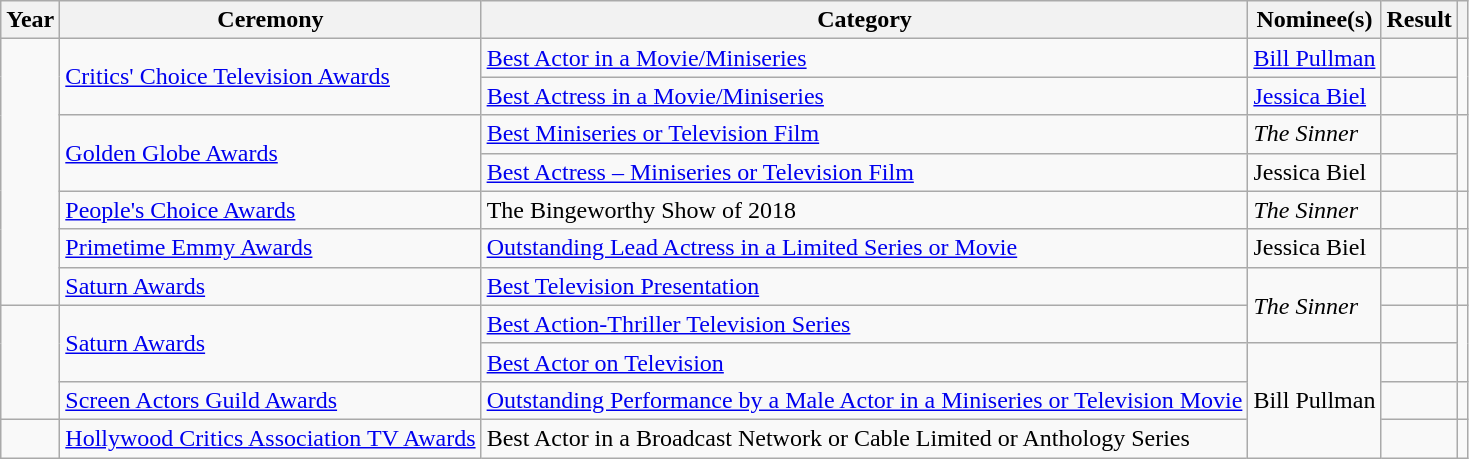<table class="wikitable sortable plainrowheaders">
<tr>
<th scope="col">Year</th>
<th scope="col">Ceremony</th>
<th scope="col">Category</th>
<th scope="col">Nominee(s)</th>
<th scope="col">Result</th>
<th scope="col" class="unsortable"></th>
</tr>
<tr>
<td rowspan="7"></td>
<td rowspan="2"><a href='#'>Critics' Choice Television Awards</a></td>
<td><a href='#'>Best Actor in a Movie/Miniseries</a></td>
<td><a href='#'>Bill Pullman</a></td>
<td></td>
<td rowspan="2" style="text-align: center;"></td>
</tr>
<tr>
<td><a href='#'>Best Actress in a Movie/Miniseries</a></td>
<td><a href='#'>Jessica Biel</a></td>
<td></td>
</tr>
<tr>
<td rowspan="2"><a href='#'>Golden Globe Awards</a></td>
<td><a href='#'>Best Miniseries or Television Film</a></td>
<td><em>The Sinner</em></td>
<td></td>
<td style="text-align:center;" rowspan="2"></td>
</tr>
<tr>
<td><a href='#'>Best Actress – Miniseries or Television Film</a></td>
<td>Jessica Biel</td>
<td></td>
</tr>
<tr>
<td><a href='#'>People's Choice Awards</a></td>
<td>The Bingeworthy Show of 2018</td>
<td><em>The Sinner</em></td>
<td></td>
<td style="text-align:center;"></td>
</tr>
<tr>
<td><a href='#'>Primetime Emmy Awards</a></td>
<td><a href='#'>Outstanding Lead Actress in a Limited Series or Movie</a></td>
<td>Jessica Biel</td>
<td></td>
<td style="text-align: center;"></td>
</tr>
<tr>
<td><a href='#'>Saturn Awards</a></td>
<td><a href='#'>Best Television Presentation</a></td>
<td rowspan="2"><em>The Sinner</em></td>
<td></td>
<td style="text-align:center;"></td>
</tr>
<tr>
<td rowspan="3"></td>
<td rowspan="2"><a href='#'>Saturn Awards</a></td>
<td><a href='#'>Best Action-Thriller Television Series</a></td>
<td></td>
<td style="text-align:center;" rowspan="2"></td>
</tr>
<tr>
<td><a href='#'>Best Actor on Television</a></td>
<td rowspan="3">Bill Pullman</td>
<td></td>
</tr>
<tr>
<td><a href='#'>Screen Actors Guild Awards</a></td>
<td><a href='#'>Outstanding Performance by a Male Actor in a Miniseries or Television Movie</a></td>
<td></td>
<td style="text-align:center;"></td>
</tr>
<tr>
<td rowspan="1"></td>
<td><a href='#'>Hollywood Critics Association TV Awards</a></td>
<td>Best Actor in a Broadcast Network or Cable Limited or Anthology Series</td>
<td></td>
<td style="text-align:center;"></td>
</tr>
</table>
